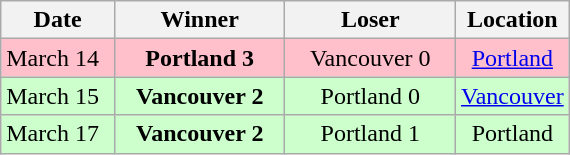<table class="wikitable">
<tr>
<th width="20%">Date</th>
<th width="30%">Winner</th>
<th width="30%">Loser</th>
<th width="20%">Location</th>
</tr>
<tr align="center" bgcolor="pink">
<td align="left">March 14</td>
<td><strong>Portland 3</strong></td>
<td>Vancouver 0</td>
<td><a href='#'>Portland</a></td>
</tr>
<tr align="center" bgcolor="#CCFFCC">
<td align="left">March 15</td>
<td><strong>Vancouver 2</strong></td>
<td>Portland 0</td>
<td><a href='#'>Vancouver</a></td>
</tr>
<tr align="center" bgcolor="#CCFFCC">
<td align="left">March 17</td>
<td><strong>Vancouver 2</strong></td>
<td>Portland 1</td>
<td>Portland</td>
</tr>
</table>
